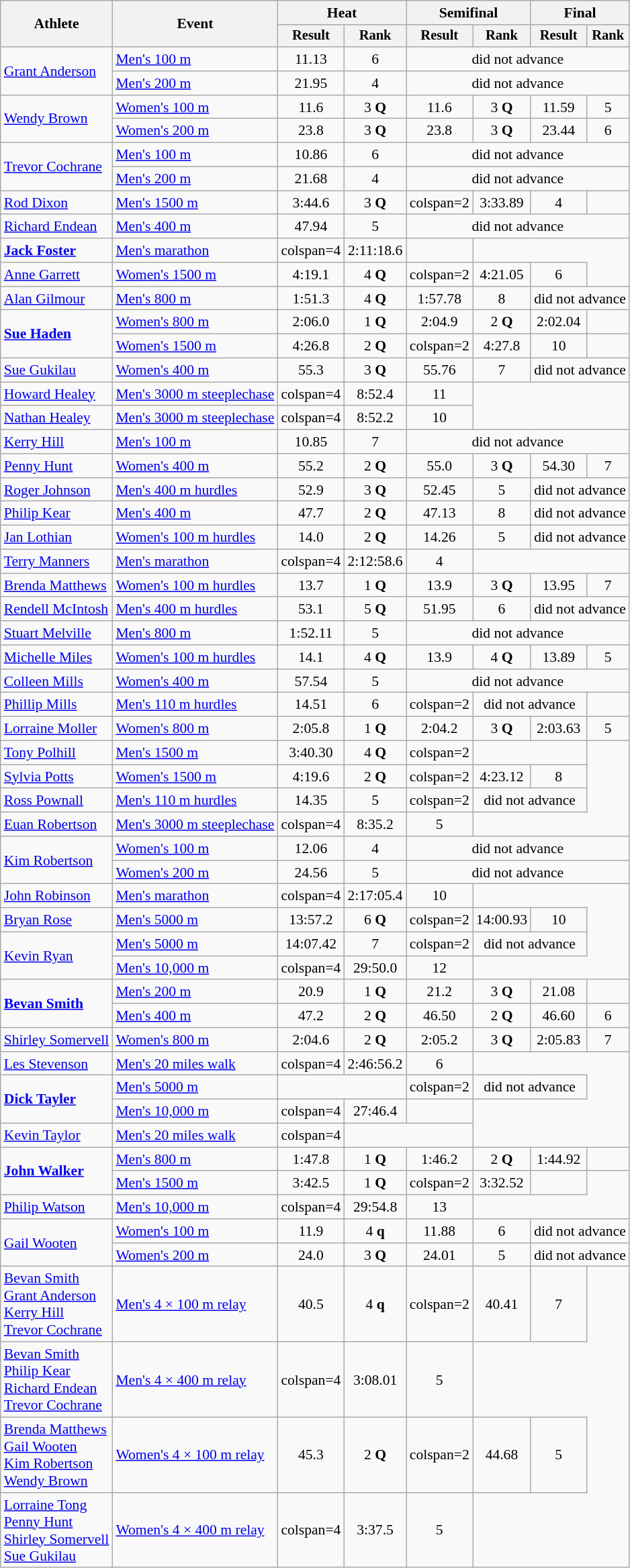<table class=wikitable style=font-size:90%>
<tr>
<th rowspan=2>Athlete</th>
<th rowspan=2>Event</th>
<th colspan=2>Heat</th>
<th colspan=2>Semifinal</th>
<th colspan=2>Final</th>
</tr>
<tr style=font-size:95%>
<th>Result</th>
<th>Rank</th>
<th>Result</th>
<th>Rank</th>
<th>Result</th>
<th>Rank</th>
</tr>
<tr align=center>
<td align=left rowspan=2><a href='#'>Grant Anderson</a></td>
<td align=left><a href='#'>Men's 100 m</a></td>
<td>11.13</td>
<td>6</td>
<td colspan=4>did not advance</td>
</tr>
<tr align=center>
<td align=left><a href='#'>Men's 200 m</a></td>
<td>21.95</td>
<td>4</td>
<td colspan=4>did not advance</td>
</tr>
<tr align=center>
<td align=left rowspan=2><a href='#'>Wendy Brown</a></td>
<td align=left><a href='#'>Women's 100 m</a></td>
<td>11.6</td>
<td>3 <strong>Q</strong></td>
<td>11.6</td>
<td>3 <strong>Q</strong></td>
<td>11.59</td>
<td>5</td>
</tr>
<tr align=center>
<td align=left><a href='#'>Women's 200 m</a></td>
<td>23.8</td>
<td>3 <strong>Q</strong></td>
<td>23.8</td>
<td>3 <strong>Q</strong></td>
<td>23.44</td>
<td>6</td>
</tr>
<tr align=center>
<td align=left rowspan=2><a href='#'>Trevor Cochrane</a></td>
<td align=left><a href='#'>Men's 100 m</a></td>
<td>10.86</td>
<td>6</td>
<td colspan=4>did not advance</td>
</tr>
<tr align=center>
<td align=left><a href='#'>Men's 200 m</a></td>
<td>21.68</td>
<td>4</td>
<td colspan=4>did not advance</td>
</tr>
<tr align=center>
<td align=left><a href='#'>Rod Dixon</a></td>
<td align=left><a href='#'>Men's 1500 m</a></td>
<td>3:44.6</td>
<td>3 <strong>Q</strong></td>
<td>colspan=2 </td>
<td>3:33.89</td>
<td>4</td>
</tr>
<tr align=center>
<td align=left><a href='#'>Richard Endean</a></td>
<td align=left><a href='#'>Men's 400 m</a></td>
<td>47.94</td>
<td>5</td>
<td colspan=4>did not advance</td>
</tr>
<tr align=center>
<td align=left><strong><a href='#'>Jack Foster</a></strong></td>
<td align=left><a href='#'>Men's marathon</a></td>
<td>colspan=4 </td>
<td>2:11:18.6</td>
<td></td>
</tr>
<tr align=center>
<td align=left><a href='#'>Anne Garrett</a></td>
<td align=left><a href='#'>Women's 1500 m</a></td>
<td>4:19.1</td>
<td>4 <strong>Q</strong></td>
<td>colspan=2 </td>
<td>4:21.05</td>
<td>6</td>
</tr>
<tr align=center>
<td align=left><a href='#'>Alan Gilmour</a></td>
<td align=left><a href='#'>Men's 800 m</a></td>
<td>1:51.3</td>
<td>4 <strong>Q</strong></td>
<td>1:57.78</td>
<td>8</td>
<td colspan=2>did not advance</td>
</tr>
<tr align=center>
<td align=left rowspan=2><strong><a href='#'>Sue Haden</a></strong></td>
<td align=left><a href='#'>Women's 800 m</a></td>
<td>2:06.0</td>
<td>1 <strong>Q</strong></td>
<td>2:04.9</td>
<td>2 <strong>Q</strong></td>
<td>2:02.04</td>
<td></td>
</tr>
<tr align=center>
<td align=left><a href='#'>Women's 1500 m</a></td>
<td>4:26.8</td>
<td>2 <strong>Q</strong></td>
<td>colspan=2 </td>
<td>4:27.8</td>
<td>10</td>
</tr>
<tr align=center>
<td align=left><a href='#'>Sue Gukilau</a></td>
<td align=left><a href='#'>Women's 400 m</a></td>
<td>55.3</td>
<td>3 <strong>Q</strong></td>
<td>55.76</td>
<td>7</td>
<td colspan=2>did not advance</td>
</tr>
<tr align=center>
<td align=left><a href='#'>Howard Healey</a></td>
<td align=left><a href='#'>Men's 3000 m steeplechase</a></td>
<td>colspan=4 </td>
<td>8:52.4</td>
<td>11</td>
</tr>
<tr align=center>
<td align=left><a href='#'>Nathan Healey</a></td>
<td align=left><a href='#'>Men's 3000 m steeplechase</a></td>
<td>colspan=4 </td>
<td>8:52.2</td>
<td>10</td>
</tr>
<tr align=center>
<td align=left><a href='#'>Kerry Hill</a></td>
<td align=left><a href='#'>Men's 100 m</a></td>
<td>10.85</td>
<td>7</td>
<td colspan=4>did not advance</td>
</tr>
<tr align=center>
<td align=left><a href='#'>Penny Hunt</a></td>
<td align=left><a href='#'>Women's 400 m</a></td>
<td>55.2</td>
<td>2 <strong>Q</strong></td>
<td>55.0</td>
<td>3 <strong>Q</strong></td>
<td>54.30</td>
<td>7</td>
</tr>
<tr align=center>
<td align=left><a href='#'>Roger Johnson</a></td>
<td align=left><a href='#'>Men's 400 m hurdles</a></td>
<td>52.9</td>
<td>3 <strong>Q</strong></td>
<td>52.45</td>
<td>5</td>
<td colspan=2>did not advance</td>
</tr>
<tr align=center>
<td align=left><a href='#'>Philip Kear</a></td>
<td align=left><a href='#'>Men's 400 m</a></td>
<td>47.7</td>
<td>2 <strong>Q</strong></td>
<td>47.13</td>
<td>8</td>
<td colspan=2>did not advance</td>
</tr>
<tr align=center>
<td align=left><a href='#'>Jan Lothian</a></td>
<td align=left><a href='#'>Women's 100 m hurdles</a></td>
<td>14.0</td>
<td>2 <strong>Q</strong></td>
<td>14.26</td>
<td>5</td>
<td colspan=2>did not advance</td>
</tr>
<tr align=center>
<td align=left><a href='#'>Terry Manners</a></td>
<td align=left><a href='#'>Men's marathon</a></td>
<td>colspan=4 </td>
<td>2:12:58.6</td>
<td>4</td>
</tr>
<tr align=center>
<td align=left><a href='#'>Brenda Matthews</a></td>
<td align=left><a href='#'>Women's 100 m hurdles</a></td>
<td>13.7</td>
<td>1 <strong>Q</strong></td>
<td>13.9</td>
<td>3 <strong>Q</strong></td>
<td>13.95</td>
<td>7</td>
</tr>
<tr align=center>
<td align=left><a href='#'>Rendell McIntosh</a></td>
<td align=left><a href='#'>Men's 400 m hurdles</a></td>
<td>53.1</td>
<td>5 <strong>Q</strong></td>
<td>51.95</td>
<td>6</td>
<td colspan=2>did not advance</td>
</tr>
<tr align=center>
<td align=left><a href='#'>Stuart Melville</a></td>
<td align=left><a href='#'>Men's 800 m</a></td>
<td>1:52.11</td>
<td>5</td>
<td colspan=4>did not advance</td>
</tr>
<tr align=center>
<td align=left><a href='#'>Michelle Miles</a></td>
<td align=left><a href='#'>Women's 100 m hurdles</a></td>
<td>14.1</td>
<td>4 <strong>Q</strong></td>
<td>13.9</td>
<td>4 <strong>Q</strong></td>
<td>13.89</td>
<td>5</td>
</tr>
<tr align=center>
<td align=left><a href='#'>Colleen Mills</a></td>
<td align=left><a href='#'>Women's 400 m</a></td>
<td>57.54</td>
<td>5</td>
<td colspan=4>did not advance</td>
</tr>
<tr align=center>
<td align=left><a href='#'>Phillip Mills</a></td>
<td align=left><a href='#'>Men's 110 m hurdles</a></td>
<td>14.51</td>
<td>6</td>
<td>colspan=2 </td>
<td colspan=2>did not advance</td>
</tr>
<tr align=center>
<td align=left><a href='#'>Lorraine Moller</a></td>
<td align=left><a href='#'>Women's 800 m</a></td>
<td>2:05.8</td>
<td>1 <strong>Q</strong></td>
<td>2:04.2</td>
<td>3 <strong>Q</strong></td>
<td>2:03.63</td>
<td>5</td>
</tr>
<tr align=center>
<td align=left><a href='#'>Tony Polhill</a></td>
<td align=left><a href='#'>Men's 1500 m</a></td>
<td>3:40.30</td>
<td>4 <strong>Q</strong></td>
<td>colspan=2 </td>
<td colspan=2></td>
</tr>
<tr align=center>
<td align=left><a href='#'>Sylvia Potts</a></td>
<td align=left><a href='#'>Women's 1500 m</a></td>
<td>4:19.6</td>
<td>2 <strong>Q</strong></td>
<td>colspan=2 </td>
<td>4:23.12</td>
<td>8</td>
</tr>
<tr align=center>
<td align=left><a href='#'>Ross Pownall</a></td>
<td align=left><a href='#'>Men's 110 m hurdles</a></td>
<td>14.35</td>
<td>5</td>
<td>colspan=2 </td>
<td colspan=2>did not advance</td>
</tr>
<tr align=center>
<td align=left><a href='#'>Euan Robertson</a></td>
<td align=left><a href='#'>Men's 3000 m steeplechase</a></td>
<td>colspan=4 </td>
<td>8:35.2</td>
<td>5</td>
</tr>
<tr align=center>
<td align=left rowspan=2><a href='#'>Kim Robertson</a></td>
<td align=left><a href='#'>Women's 100 m</a></td>
<td>12.06</td>
<td>4</td>
<td colspan=4>did not advance</td>
</tr>
<tr align=center>
<td align=left><a href='#'>Women's 200 m</a></td>
<td>24.56</td>
<td>5</td>
<td colspan=4>did not advance</td>
</tr>
<tr align=center>
<td align=left><a href='#'>John Robinson</a></td>
<td align=left><a href='#'>Men's marathon</a></td>
<td>colspan=4 </td>
<td>2:17:05.4</td>
<td>10</td>
</tr>
<tr align=center>
<td align=left><a href='#'>Bryan Rose</a></td>
<td align=left><a href='#'>Men's 5000 m</a></td>
<td>13:57.2</td>
<td>6 <strong>Q</strong></td>
<td>colspan=2 </td>
<td>14:00.93</td>
<td>10</td>
</tr>
<tr align=center>
<td align=left rowspan=2><a href='#'>Kevin Ryan</a></td>
<td align=left><a href='#'>Men's 5000 m</a></td>
<td>14:07.42</td>
<td>7</td>
<td>colspan=2 </td>
<td colspan=2>did not advance</td>
</tr>
<tr align=center>
<td align=left><a href='#'>Men's 10,000 m</a></td>
<td>colspan=4 </td>
<td>29:50.0</td>
<td>12</td>
</tr>
<tr align=center>
<td align=left rowspan=2><strong><a href='#'>Bevan Smith</a></strong></td>
<td align=left><a href='#'>Men's 200 m</a></td>
<td>20.9</td>
<td>1 <strong>Q</strong></td>
<td>21.2</td>
<td>3 <strong>Q</strong></td>
<td>21.08</td>
<td></td>
</tr>
<tr align=center>
<td align=left><a href='#'>Men's 400 m</a></td>
<td>47.2</td>
<td>2 <strong>Q</strong></td>
<td>46.50</td>
<td>2 <strong>Q</strong></td>
<td>46.60</td>
<td>6</td>
</tr>
<tr align=center>
<td align=left><a href='#'>Shirley Somervell</a></td>
<td align=left><a href='#'>Women's 800 m</a></td>
<td>2:04.6</td>
<td>2 <strong>Q</strong></td>
<td>2:05.2</td>
<td>3 <strong>Q</strong></td>
<td>2:05.83</td>
<td>7</td>
</tr>
<tr align=center>
<td align=left><a href='#'>Les Stevenson</a></td>
<td align=left><a href='#'>Men's 20 miles walk</a></td>
<td>colspan=4 </td>
<td>2:46:56.2</td>
<td>6</td>
</tr>
<tr align=center>
<td align=left rowspan=2><strong><a href='#'>Dick Tayler</a></strong></td>
<td align=left><a href='#'>Men's 5000 m</a></td>
<td colspan=2></td>
<td>colspan=2 </td>
<td colspan=2>did not advance</td>
</tr>
<tr align=center>
<td align=left><a href='#'>Men's 10,000 m</a></td>
<td>colspan=4 </td>
<td>27:46.4</td>
<td></td>
</tr>
<tr align=center>
<td align=left><a href='#'>Kevin Taylor</a></td>
<td align=left><a href='#'>Men's 20 miles walk</a></td>
<td>colspan=4 </td>
<td colspan=2></td>
</tr>
<tr align=center>
<td align=left rowspan=2><strong><a href='#'>John Walker</a></strong></td>
<td align=left><a href='#'>Men's 800 m</a></td>
<td>1:47.8</td>
<td>1 <strong>Q</strong></td>
<td>1:46.2</td>
<td>2 <strong>Q</strong></td>
<td>1:44.92</td>
<td></td>
</tr>
<tr align=center>
<td align=left><a href='#'>Men's 1500 m</a></td>
<td>3:42.5</td>
<td>1 <strong>Q</strong></td>
<td>colspan=2 </td>
<td>3:32.52</td>
<td></td>
</tr>
<tr align=center>
<td align=left><a href='#'>Philip Watson</a></td>
<td align=left><a href='#'>Men's 10,000 m</a></td>
<td>colspan=4 </td>
<td>29:54.8</td>
<td>13</td>
</tr>
<tr align=center>
<td align=left rowspan=2><a href='#'>Gail Wooten</a></td>
<td align=left><a href='#'>Women's 100 m</a></td>
<td>11.9</td>
<td>4 <strong>q</strong></td>
<td>11.88</td>
<td>6</td>
<td colspan=2>did not advance</td>
</tr>
<tr align=center>
<td align=left><a href='#'>Women's 200 m</a></td>
<td>24.0</td>
<td>3 <strong>Q</strong></td>
<td>24.01</td>
<td>5</td>
<td colspan=2>did not advance</td>
</tr>
<tr align=center>
<td align=left><a href='#'>Bevan Smith</a><br><a href='#'>Grant Anderson</a><br><a href='#'>Kerry Hill</a><br><a href='#'>Trevor Cochrane</a></td>
<td align=left><a href='#'>Men's 4 × 100 m relay</a></td>
<td>40.5</td>
<td>4 <strong>q</strong></td>
<td>colspan=2 </td>
<td>40.41</td>
<td>7</td>
</tr>
<tr align=center>
<td align=left><a href='#'>Bevan Smith</a><br><a href='#'>Philip Kear</a><br><a href='#'>Richard Endean</a><br><a href='#'>Trevor Cochrane</a></td>
<td align=left><a href='#'>Men's 4 × 400 m relay</a></td>
<td>colspan=4 </td>
<td>3:08.01</td>
<td>5</td>
</tr>
<tr align=center>
<td align=left><a href='#'>Brenda Matthews</a><br><a href='#'>Gail Wooten</a><br><a href='#'>Kim Robertson</a><br><a href='#'>Wendy Brown</a></td>
<td align=left><a href='#'>Women's 4 × 100 m relay</a></td>
<td>45.3</td>
<td>2 <strong>Q</strong></td>
<td>colspan=2 </td>
<td>44.68</td>
<td>5</td>
</tr>
<tr align=center>
<td align=left><a href='#'>Lorraine Tong</a><br><a href='#'>Penny Hunt</a><br><a href='#'>Shirley Somervell</a><br><a href='#'>Sue Gukilau</a></td>
<td align=left><a href='#'>Women's 4 × 400 m relay</a></td>
<td>colspan=4 </td>
<td>3:37.5</td>
<td>5</td>
</tr>
</table>
